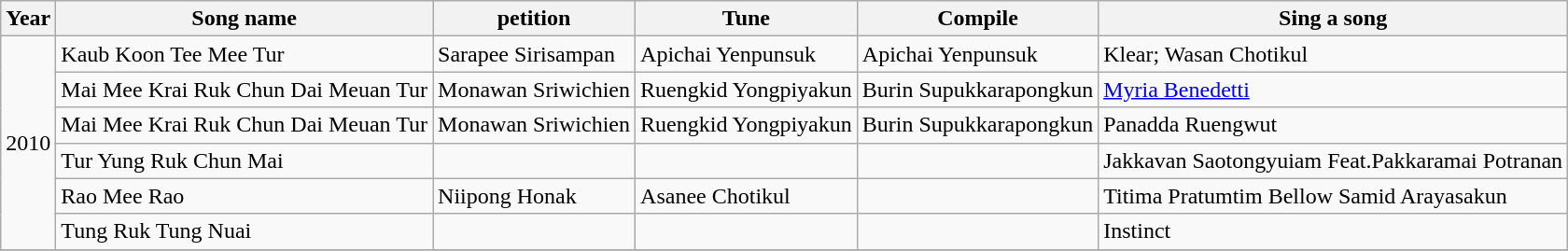<table class="wikitable">
<tr>
<th>Year</th>
<th>Song name</th>
<th>petition</th>
<th>Tune</th>
<th>Compile</th>
<th>Sing a song</th>
</tr>
<tr>
<td rowspan="6" align="center">2010</td>
<td>Kaub Koon Tee Mee Tur</td>
<td>Sarapee Sirisampan</td>
<td>Apichai Yenpunsuk</td>
<td>Apichai Yenpunsuk</td>
<td>Klear; Wasan Chotikul</td>
</tr>
<tr>
<td>Mai Mee Krai Ruk Chun Dai Meuan Tur</td>
<td>Monawan Sriwichien</td>
<td>Ruengkid Yongpiyakun</td>
<td>Burin Supukkarapongkun</td>
<td><a href='#'>Myria Benedetti</a></td>
</tr>
<tr>
<td>Mai Mee Krai Ruk Chun Dai Meuan Tur</td>
<td>Monawan Sriwichien</td>
<td>Ruengkid Yongpiyakun</td>
<td>Burin Supukkarapongkun</td>
<td>Panadda Ruengwut</td>
</tr>
<tr>
<td>Tur Yung Ruk Chun Mai</td>
<td></td>
<td></td>
<td></td>
<td>Jakkavan Saotongyuiam Feat.Pakkaramai Potranan</td>
</tr>
<tr>
<td>Rao Mee Rao</td>
<td>Niipong Honak</td>
<td>Asanee Chotikul</td>
<td></td>
<td>Titima Pratumtim Bellow Samid Arayasakun</td>
</tr>
<tr>
<td>Tung Ruk Tung Nuai</td>
<td></td>
<td></td>
<td></td>
<td>Instinct</td>
</tr>
<tr>
</tr>
</table>
